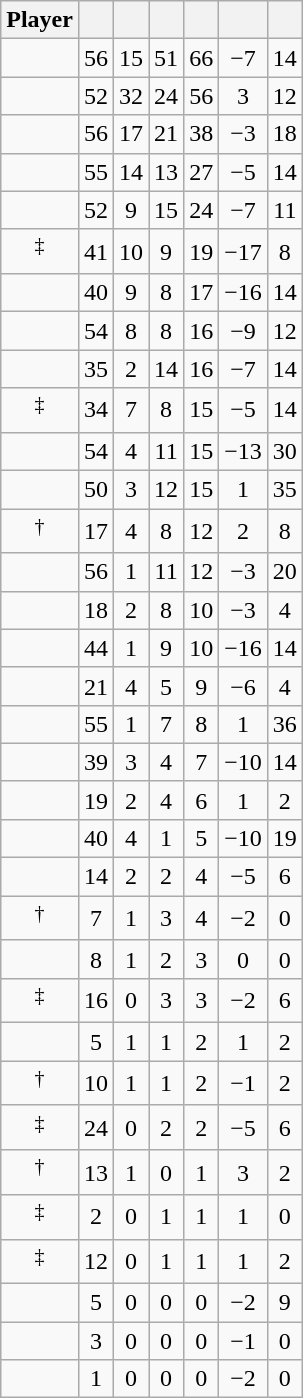<table class="wikitable sortable" style="text-align:center;">
<tr>
<th>Player</th>
<th></th>
<th></th>
<th></th>
<th></th>
<th data-sort-type="number"></th>
<th></th>
</tr>
<tr>
<td></td>
<td>56</td>
<td>15</td>
<td>51</td>
<td>66</td>
<td>−7</td>
<td>14</td>
</tr>
<tr>
<td></td>
<td>52</td>
<td>32</td>
<td>24</td>
<td>56</td>
<td>3</td>
<td>12</td>
</tr>
<tr>
<td></td>
<td>56</td>
<td>17</td>
<td>21</td>
<td>38</td>
<td>−3</td>
<td>18</td>
</tr>
<tr>
<td></td>
<td>55</td>
<td>14</td>
<td>13</td>
<td>27</td>
<td>−5</td>
<td>14</td>
</tr>
<tr>
<td></td>
<td>52</td>
<td>9</td>
<td>15</td>
<td>24</td>
<td>−7</td>
<td>11</td>
</tr>
<tr>
<td><sup>‡</sup></td>
<td>41</td>
<td>10</td>
<td>9</td>
<td>19</td>
<td>−17</td>
<td>8</td>
</tr>
<tr>
<td></td>
<td>40</td>
<td>9</td>
<td>8</td>
<td>17</td>
<td>−16</td>
<td>14</td>
</tr>
<tr>
<td></td>
<td>54</td>
<td>8</td>
<td>8</td>
<td>16</td>
<td>−9</td>
<td>12</td>
</tr>
<tr>
<td></td>
<td>35</td>
<td>2</td>
<td>14</td>
<td>16</td>
<td>−7</td>
<td>14</td>
</tr>
<tr>
<td><sup>‡</sup></td>
<td>34</td>
<td>7</td>
<td>8</td>
<td>15</td>
<td>−5</td>
<td>14</td>
</tr>
<tr>
<td></td>
<td>54</td>
<td>4</td>
<td>11</td>
<td>15</td>
<td>−13</td>
<td>30</td>
</tr>
<tr>
<td></td>
<td>50</td>
<td>3</td>
<td>12</td>
<td>15</td>
<td>1</td>
<td>35</td>
</tr>
<tr>
<td><sup>†</sup></td>
<td>17</td>
<td>4</td>
<td>8</td>
<td>12</td>
<td>2</td>
<td>8</td>
</tr>
<tr>
<td></td>
<td>56</td>
<td>1</td>
<td>11</td>
<td>12</td>
<td>−3</td>
<td>20</td>
</tr>
<tr>
<td></td>
<td>18</td>
<td>2</td>
<td>8</td>
<td>10</td>
<td>−3</td>
<td>4</td>
</tr>
<tr>
<td></td>
<td>44</td>
<td>1</td>
<td>9</td>
<td>10</td>
<td>−16</td>
<td>14</td>
</tr>
<tr>
<td></td>
<td>21</td>
<td>4</td>
<td>5</td>
<td>9</td>
<td>−6</td>
<td>4</td>
</tr>
<tr>
<td></td>
<td>55</td>
<td>1</td>
<td>7</td>
<td>8</td>
<td>1</td>
<td>36</td>
</tr>
<tr>
<td></td>
<td>39</td>
<td>3</td>
<td>4</td>
<td>7</td>
<td>−10</td>
<td>14</td>
</tr>
<tr>
<td></td>
<td>19</td>
<td>2</td>
<td>4</td>
<td>6</td>
<td>1</td>
<td>2</td>
</tr>
<tr>
<td></td>
<td>40</td>
<td>4</td>
<td>1</td>
<td>5</td>
<td>−10</td>
<td>19</td>
</tr>
<tr>
<td></td>
<td>14</td>
<td>2</td>
<td>2</td>
<td>4</td>
<td>−5</td>
<td>6</td>
</tr>
<tr>
<td><sup>†</sup></td>
<td>7</td>
<td>1</td>
<td>3</td>
<td>4</td>
<td>−2</td>
<td>0</td>
</tr>
<tr>
<td></td>
<td>8</td>
<td>1</td>
<td>2</td>
<td>3</td>
<td>0</td>
<td>0</td>
</tr>
<tr>
<td><sup>‡</sup></td>
<td>16</td>
<td>0</td>
<td>3</td>
<td>3</td>
<td>−2</td>
<td>6</td>
</tr>
<tr>
<td></td>
<td>5</td>
<td>1</td>
<td>1</td>
<td>2</td>
<td>1</td>
<td>2</td>
</tr>
<tr>
<td><sup>†</sup></td>
<td>10</td>
<td>1</td>
<td>1</td>
<td>2</td>
<td>−1</td>
<td>2</td>
</tr>
<tr>
<td><sup>‡</sup></td>
<td>24</td>
<td>0</td>
<td>2</td>
<td>2</td>
<td>−5</td>
<td>6</td>
</tr>
<tr>
<td><sup>†</sup></td>
<td>13</td>
<td>1</td>
<td>0</td>
<td>1</td>
<td>3</td>
<td>2</td>
</tr>
<tr>
<td><sup>‡</sup></td>
<td>2</td>
<td>0</td>
<td>1</td>
<td>1</td>
<td>1</td>
<td>0</td>
</tr>
<tr>
<td><sup>‡</sup></td>
<td>12</td>
<td>0</td>
<td>1</td>
<td>1</td>
<td>1</td>
<td>2</td>
</tr>
<tr>
<td></td>
<td>5</td>
<td>0</td>
<td>0</td>
<td>0</td>
<td>−2</td>
<td>9</td>
</tr>
<tr>
<td></td>
<td>3</td>
<td>0</td>
<td>0</td>
<td>0</td>
<td>−1</td>
<td>0</td>
</tr>
<tr>
<td></td>
<td>1</td>
<td>0</td>
<td>0</td>
<td>0</td>
<td>−2</td>
<td>0</td>
</tr>
</table>
